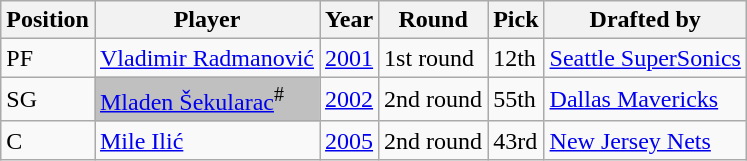<table class="wikitable sortable" style="text-align: left;">
<tr>
<th>Position</th>
<th>Player</th>
<th>Year</th>
<th>Round</th>
<th>Pick</th>
<th>Drafted by</th>
</tr>
<tr>
<td>PF</td>
<td> <a href='#'>Vladimir Radmanović</a></td>
<td><a href='#'>2001</a></td>
<td>1st round</td>
<td>12th</td>
<td><a href='#'>Seattle SuperSonics</a></td>
</tr>
<tr>
<td>SG</td>
<td style="background:silver;"> <a href='#'>Mladen Šekularac</a><sup>#</sup></td>
<td><a href='#'>2002</a></td>
<td>2nd round</td>
<td>55th</td>
<td><a href='#'>Dallas Mavericks</a></td>
</tr>
<tr>
<td>C</td>
<td> <a href='#'>Mile Ilić</a></td>
<td><a href='#'>2005</a></td>
<td>2nd round</td>
<td>43rd</td>
<td><a href='#'>New Jersey Nets</a></td>
</tr>
</table>
